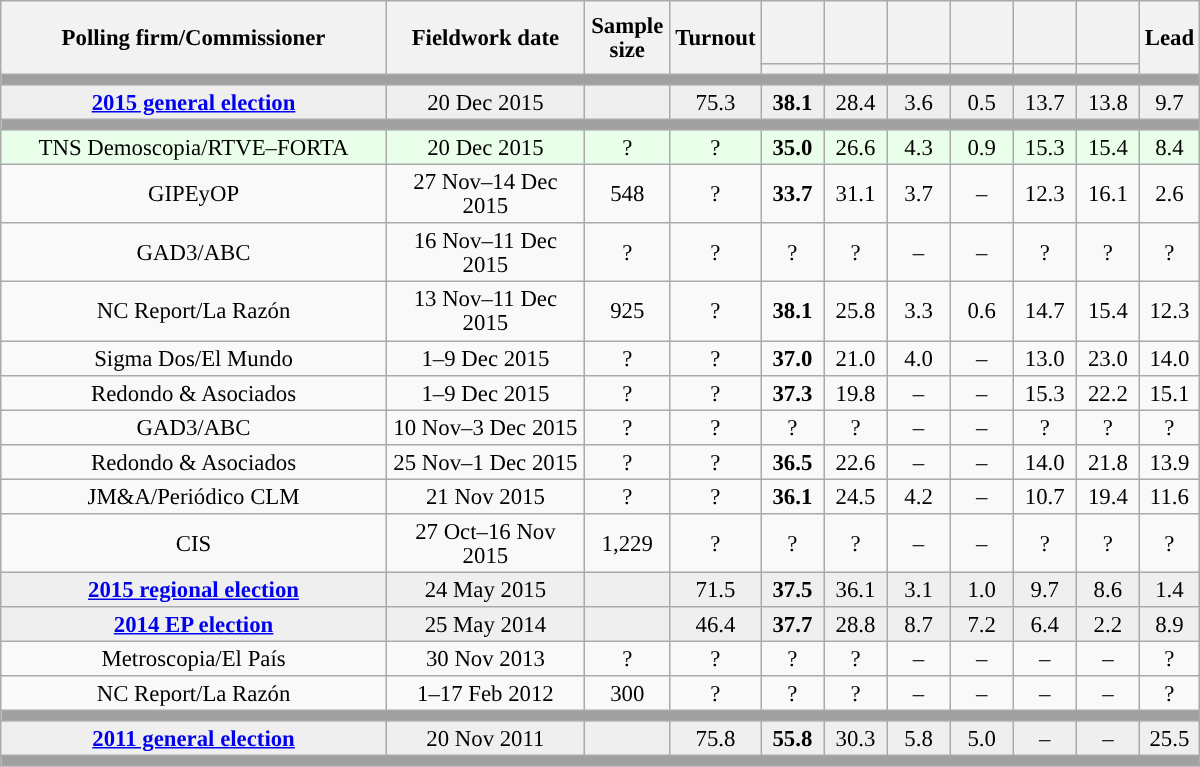<table class="wikitable collapsible collapsed" style="text-align:center; font-size:95%; line-height:16px;">
<tr style="height:42px; background-color:#E9E9E9">
<th style="width:250px;" rowspan="2">Polling firm/Commissioner</th>
<th style="width:125px;" rowspan="2">Fieldwork date</th>
<th style="width:50px;" rowspan="2">Sample size</th>
<th style="width:45px;" rowspan="2">Turnout</th>
<th style="width:35px;"></th>
<th style="width:35px;"></th>
<th style="width:35px;"></th>
<th style="width:35px;"></th>
<th style="width:35px;"></th>
<th style="width:35px;"></th>
<th style="width:30px;" rowspan="2">Lead</th>
</tr>
<tr>
<th style="color:inherit;background:"></th>
<th style="color:inherit;background:"></th>
<th style="color:inherit;background:"></th>
<th style="color:inherit;background:"></th>
<th style="color:inherit;background:"></th>
<th style="color:inherit;background:"></th>
</tr>
<tr>
<td colspan="11" style="background:#A0A0A0"></td>
</tr>
<tr style="background:#EFEFEF;">
<td><strong><a href='#'>2015 general election</a></strong></td>
<td>20 Dec 2015</td>
<td></td>
<td>75.3</td>
<td><strong>38.1</strong><br></td>
<td>28.4<br></td>
<td>3.6<br></td>
<td>0.5<br></td>
<td>13.7<br></td>
<td>13.8<br></td>
<td style="background:">9.7</td>
</tr>
<tr>
<td colspan="11" style="background:#A0A0A0"></td>
</tr>
<tr style="background:#EAFFEA;">
<td>TNS Demoscopia/RTVE–FORTA</td>
<td>20 Dec 2015</td>
<td>?</td>
<td>?</td>
<td><strong>35.0</strong><br></td>
<td>26.6<br></td>
<td>4.3<br></td>
<td>0.9<br></td>
<td>15.3<br></td>
<td>15.4<br></td>
<td style="background:">8.4</td>
</tr>
<tr>
<td>GIPEyOP</td>
<td>27 Nov–14 Dec 2015</td>
<td>548</td>
<td>?</td>
<td><strong>33.7</strong><br></td>
<td>31.1<br></td>
<td>3.7<br></td>
<td>–</td>
<td>12.3<br></td>
<td>16.1<br></td>
<td style="background:">2.6</td>
</tr>
<tr>
<td>GAD3/ABC</td>
<td>16 Nov–11 Dec 2015</td>
<td>?</td>
<td>?</td>
<td>?<br></td>
<td>?<br></td>
<td>–</td>
<td>–</td>
<td>?<br></td>
<td>?<br></td>
<td style="background:">?</td>
</tr>
<tr>
<td>NC Report/La Razón</td>
<td>13 Nov–11 Dec 2015</td>
<td>925</td>
<td>?</td>
<td><strong>38.1</strong><br></td>
<td>25.8<br></td>
<td>3.3<br></td>
<td>0.6<br></td>
<td>14.7<br></td>
<td>15.4<br></td>
<td style="background:">12.3</td>
</tr>
<tr>
<td>Sigma Dos/El Mundo</td>
<td>1–9 Dec 2015</td>
<td>?</td>
<td>?</td>
<td><strong>37.0</strong><br></td>
<td>21.0<br></td>
<td>4.0<br></td>
<td>–</td>
<td>13.0<br></td>
<td>23.0<br></td>
<td style="background:">14.0</td>
</tr>
<tr>
<td>Redondo & Asociados</td>
<td>1–9 Dec 2015</td>
<td>?</td>
<td>?</td>
<td><strong>37.3</strong><br></td>
<td>19.8<br></td>
<td>–</td>
<td>–</td>
<td>15.3<br></td>
<td>22.2<br></td>
<td style="background:">15.1</td>
</tr>
<tr>
<td>GAD3/ABC</td>
<td>10 Nov–3 Dec 2015</td>
<td>?</td>
<td>?</td>
<td>?<br></td>
<td>?<br></td>
<td>–</td>
<td>–</td>
<td>?<br></td>
<td>?<br></td>
<td style="background:">?</td>
</tr>
<tr>
<td>Redondo & Asociados</td>
<td>25 Nov–1 Dec 2015</td>
<td>?</td>
<td>?</td>
<td><strong>36.5</strong><br></td>
<td>22.6<br></td>
<td>–</td>
<td>–</td>
<td>14.0<br></td>
<td>21.8<br></td>
<td style="background:">13.9</td>
</tr>
<tr>
<td>JM&A/Periódico CLM</td>
<td>21 Nov 2015</td>
<td>?</td>
<td>?</td>
<td><strong>36.1</strong><br></td>
<td>24.5<br></td>
<td>4.2<br></td>
<td>–</td>
<td>10.7<br></td>
<td>19.4<br></td>
<td style="background:">11.6</td>
</tr>
<tr>
<td>CIS</td>
<td>27 Oct–16 Nov 2015</td>
<td>1,229</td>
<td>?</td>
<td>?<br></td>
<td>?<br></td>
<td>–</td>
<td>–</td>
<td>?<br></td>
<td>?<br></td>
<td style="background:">?</td>
</tr>
<tr style="background:#EFEFEF;">
<td><strong><a href='#'>2015 regional election</a></strong></td>
<td>24 May 2015</td>
<td></td>
<td>71.5</td>
<td><strong>37.5</strong><br></td>
<td>36.1<br></td>
<td>3.1<br></td>
<td>1.0<br></td>
<td>9.7<br></td>
<td>8.6<br></td>
<td style="background:">1.4</td>
</tr>
<tr style="background:#EFEFEF;">
<td><strong><a href='#'>2014 EP election</a></strong></td>
<td>25 May 2014</td>
<td></td>
<td>46.4</td>
<td><strong>37.7</strong><br></td>
<td>28.8<br></td>
<td>8.7<br></td>
<td>7.2<br></td>
<td>6.4<br></td>
<td>2.2<br></td>
<td style="background:">8.9</td>
</tr>
<tr>
<td>Metroscopia/El País</td>
<td>30 Nov 2013</td>
<td>?</td>
<td>?</td>
<td>?<br></td>
<td>?<br></td>
<td>–</td>
<td>–</td>
<td>–</td>
<td>–</td>
<td style="background:">?</td>
</tr>
<tr>
<td>NC Report/La Razón</td>
<td>1–17 Feb 2012</td>
<td>300</td>
<td>?</td>
<td>?<br></td>
<td>?<br></td>
<td>–</td>
<td>–</td>
<td>–</td>
<td>–</td>
<td style="background:">?</td>
</tr>
<tr>
<td colspan="11" style="background:#A0A0A0"></td>
</tr>
<tr style="background:#EFEFEF;">
<td><strong><a href='#'>2011 general election</a></strong></td>
<td>20 Nov 2011</td>
<td></td>
<td>75.8</td>
<td><strong>55.8</strong><br></td>
<td>30.3<br></td>
<td>5.8<br></td>
<td>5.0<br></td>
<td>–</td>
<td>–</td>
<td style="background:">25.5</td>
</tr>
<tr>
<td colspan="11" style="background:#A0A0A0"></td>
</tr>
</table>
